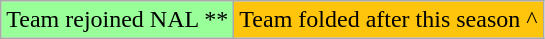<table class="wikitable" style="font-size:100%;line-height:1.1;">
<tr>
<td style="background-color:#99FF99;">Team rejoined NAL **</td>
<td style="background-color:#FFC40C;">Team folded after this season ^</td>
</tr>
</table>
